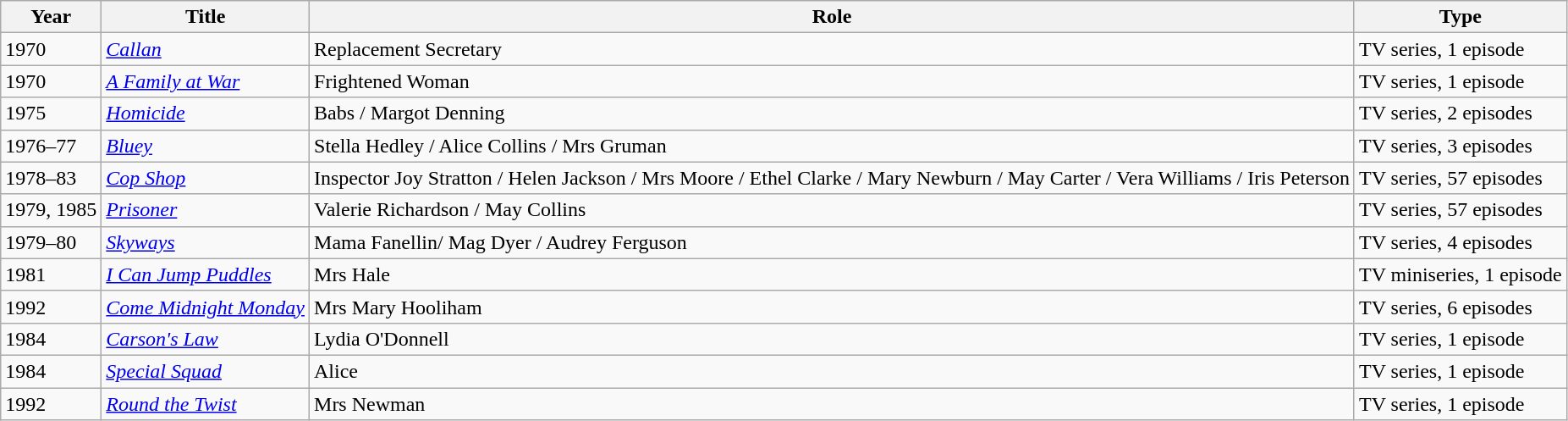<table class="wikitable">
<tr>
<th>Year</th>
<th>Title</th>
<th>Role</th>
<th>Type</th>
</tr>
<tr>
<td>1970</td>
<td><em><a href='#'>Callan</a></em></td>
<td>Replacement Secretary</td>
<td>TV series, 1 episode</td>
</tr>
<tr>
<td>1970</td>
<td><em><a href='#'>A Family at War</a></em></td>
<td>Frightened Woman</td>
<td>TV series, 1 episode</td>
</tr>
<tr>
<td>1975</td>
<td><em><a href='#'>Homicide</a></em></td>
<td>Babs /  Margot Denning</td>
<td>TV series, 2 episodes</td>
</tr>
<tr>
<td>1976–77</td>
<td><em><a href='#'>Bluey</a></em></td>
<td>Stella Hedley / Alice Collins /  Mrs Gruman</td>
<td>TV series, 3 episodes</td>
</tr>
<tr>
<td>1978–83</td>
<td><em><a href='#'>Cop Shop</a></em></td>
<td>Inspector Joy Stratton / Helen Jackson / Mrs Moore / Ethel Clarke / Mary Newburn / May Carter / Vera Williams / Iris Peterson</td>
<td>TV series, 57 episodes</td>
</tr>
<tr>
<td>1979, 1985</td>
<td><em><a href='#'>Prisoner</a></em></td>
<td>Valerie Richardson /  May Collins</td>
<td>TV series, 57 episodes</td>
</tr>
<tr>
<td>1979–80</td>
<td><em><a href='#'>Skyways</a></em></td>
<td>Mama Fanellin/ Mag Dyer / Audrey Ferguson</td>
<td>TV series, 4 episodes</td>
</tr>
<tr>
<td>1981</td>
<td><em><a href='#'>I Can Jump Puddles</a></em></td>
<td>Mrs Hale</td>
<td>TV miniseries, 1 episode</td>
</tr>
<tr>
<td>1992</td>
<td><em><a href='#'>Come Midnight Monday</a></em></td>
<td>Mrs Mary Hooliham</td>
<td>TV series, 6 episodes</td>
</tr>
<tr>
<td>1984</td>
<td><em><a href='#'>Carson's Law</a></em></td>
<td>Lydia O'Donnell</td>
<td>TV series, 1 episode</td>
</tr>
<tr>
<td>1984</td>
<td><em><a href='#'>Special Squad</a></em></td>
<td>Alice</td>
<td>TV series, 1 episode</td>
</tr>
<tr>
<td>1992</td>
<td><em><a href='#'>Round the Twist</a></em></td>
<td>Mrs Newman</td>
<td>TV series, 1 episode</td>
</tr>
</table>
